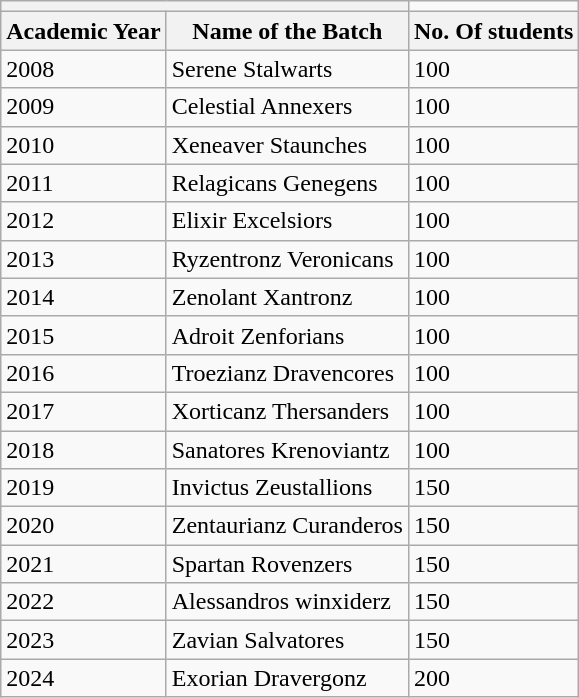<table class="wikitable" style="width:200pt,">
<tr>
<th colspan="2" style="text-align: center,"></th>
</tr>
<tr>
<th style="text-align: centre,">Academic Year</th>
<th style="text-align: center,">Name of the Batch</th>
<th style="text-align: center,">No. Of students</th>
</tr>
<tr>
<td>2008</td>
<td>Serene Stalwarts</td>
<td>100</td>
</tr>
<tr>
<td>2009</td>
<td>Celestial Annexers</td>
<td>100</td>
</tr>
<tr>
<td>2010</td>
<td>Xeneaver Staunches</td>
<td>100</td>
</tr>
<tr>
<td>2011</td>
<td>Relagicans Genegens</td>
<td>100</td>
</tr>
<tr>
<td>2012</td>
<td>Elixir Excelsiors</td>
<td>100</td>
</tr>
<tr>
<td>2013</td>
<td>Ryzentronz Veronicans</td>
<td>100</td>
</tr>
<tr>
<td>2014</td>
<td>Zenolant Xantronz</td>
<td>100</td>
</tr>
<tr>
<td>2015</td>
<td>Adroit Zenforians</td>
<td>100</td>
</tr>
<tr>
<td>2016</td>
<td>Troezianz Dravencores</td>
<td>100</td>
</tr>
<tr>
<td>2017</td>
<td>Xorticanz Thersanders</td>
<td>100</td>
</tr>
<tr>
<td>2018</td>
<td>Sanatores Krenoviantz</td>
<td>100</td>
</tr>
<tr>
<td>2019</td>
<td>Invictus Zeustallions</td>
<td>150</td>
</tr>
<tr>
<td>2020</td>
<td>Zentaurianz Curanderos</td>
<td>150</td>
</tr>
<tr>
<td>2021</td>
<td>Spartan Rovenzers</td>
<td>150</td>
</tr>
<tr>
<td>2022</td>
<td>Alessandros winxiderz</td>
<td>150</td>
</tr>
<tr>
<td>2023</td>
<td>Zavian Salvatores</td>
<td>150</td>
</tr>
<tr>
<td>2024</td>
<td>Exorian Dravergonz</td>
<td>200</td>
</tr>
</table>
